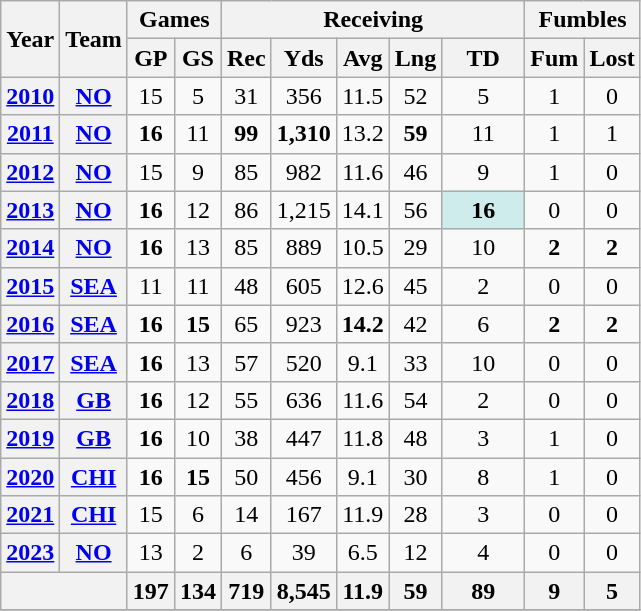<table class="wikitable" style="text-align:center">
<tr>
<th rowspan="2">Year</th>
<th rowspan="2">Team</th>
<th colspan="2">Games</th>
<th colspan="5">Receiving</th>
<th colspan="2">Fumbles</th>
</tr>
<tr>
<th>GP</th>
<th>GS</th>
<th>Rec</th>
<th>Yds</th>
<th>Avg</th>
<th>Lng</th>
<th>TD</th>
<th>Fum</th>
<th>Lost</th>
</tr>
<tr>
<th><a href='#'>2010</a></th>
<th><a href='#'>NO</a></th>
<td>15</td>
<td>5</td>
<td>31</td>
<td>356</td>
<td>11.5</td>
<td>52</td>
<td>5</td>
<td>1</td>
<td>0</td>
</tr>
<tr>
<th><a href='#'>2011</a></th>
<th><a href='#'>NO</a></th>
<td><strong>16</strong></td>
<td>11</td>
<td><strong>99</strong></td>
<td><strong>1,310</strong></td>
<td>13.2</td>
<td><strong>59</strong></td>
<td>11</td>
<td>1</td>
<td>1</td>
</tr>
<tr>
<th><a href='#'>2012</a></th>
<th><a href='#'>NO</a></th>
<td>15</td>
<td>9</td>
<td>85</td>
<td>982</td>
<td>11.6</td>
<td>46</td>
<td>9</td>
<td>1</td>
<td>0</td>
</tr>
<tr>
<th><a href='#'>2013</a></th>
<th><a href='#'>NO</a></th>
<td><strong>16</strong></td>
<td>12</td>
<td>86</td>
<td>1,215</td>
<td>14.1</td>
<td>56</td>
<td style="background:#cfecec; width:3em;"><strong>16</strong></td>
<td>0</td>
<td>0</td>
</tr>
<tr>
<th><a href='#'>2014</a></th>
<th><a href='#'>NO</a></th>
<td><strong>16</strong></td>
<td>13</td>
<td>85</td>
<td>889</td>
<td>10.5</td>
<td>29</td>
<td>10</td>
<td><strong>2</strong></td>
<td><strong>2</strong></td>
</tr>
<tr>
<th><a href='#'>2015</a></th>
<th><a href='#'>SEA</a></th>
<td>11</td>
<td>11</td>
<td>48</td>
<td>605</td>
<td>12.6</td>
<td>45</td>
<td>2</td>
<td>0</td>
<td>0</td>
</tr>
<tr>
<th><a href='#'>2016</a></th>
<th><a href='#'>SEA</a></th>
<td><strong>16</strong></td>
<td><strong>15</strong></td>
<td>65</td>
<td>923</td>
<td><strong>14.2</strong></td>
<td>42</td>
<td>6</td>
<td><strong>2</strong></td>
<td><strong>2</strong></td>
</tr>
<tr>
<th><a href='#'>2017</a></th>
<th><a href='#'>SEA</a></th>
<td><strong>16</strong></td>
<td>13</td>
<td>57</td>
<td>520</td>
<td>9.1</td>
<td>33</td>
<td>10</td>
<td>0</td>
<td>0</td>
</tr>
<tr>
<th><a href='#'>2018</a></th>
<th><a href='#'>GB</a></th>
<td><strong>16</strong></td>
<td>12</td>
<td>55</td>
<td>636</td>
<td>11.6</td>
<td>54</td>
<td>2</td>
<td>0</td>
<td>0</td>
</tr>
<tr>
<th><a href='#'>2019</a></th>
<th><a href='#'>GB</a></th>
<td><strong>16</strong></td>
<td>10</td>
<td>38</td>
<td>447</td>
<td>11.8</td>
<td>48</td>
<td>3</td>
<td>1</td>
<td>0</td>
</tr>
<tr>
<th><a href='#'>2020</a></th>
<th><a href='#'>CHI</a></th>
<td><strong>16</strong></td>
<td><strong>15</strong></td>
<td>50</td>
<td>456</td>
<td>9.1</td>
<td>30</td>
<td>8</td>
<td>1</td>
<td>0</td>
</tr>
<tr>
<th><a href='#'>2021</a></th>
<th><a href='#'>CHI</a></th>
<td>15</td>
<td>6</td>
<td>14</td>
<td>167</td>
<td>11.9</td>
<td>28</td>
<td>3</td>
<td>0</td>
<td>0</td>
</tr>
<tr>
<th><a href='#'>2023</a></th>
<th><a href='#'>NO</a></th>
<td>13</td>
<td>2</td>
<td>6</td>
<td>39</td>
<td>6.5</td>
<td>12</td>
<td>4</td>
<td>0</td>
<td>0</td>
</tr>
<tr>
<th colspan="2"></th>
<th>197</th>
<th>134</th>
<th>719</th>
<th>8,545</th>
<th>11.9</th>
<th>59</th>
<th>89</th>
<th>9</th>
<th>5</th>
</tr>
<tr>
</tr>
</table>
